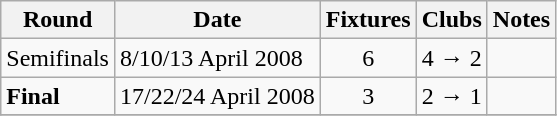<table class="wikitable">
<tr>
<th>Round</th>
<th>Date</th>
<th>Fixtures</th>
<th>Clubs</th>
<th>Notes</th>
</tr>
<tr>
<td>Semifinals</td>
<td>8/10/13 April 2008</td>
<td align="center">6</td>
<td align="center">4 → 2</td>
<td align="center"></td>
</tr>
<tr>
<td><strong>Final</strong></td>
<td>17/22/24 April 2008</td>
<td align="center">3</td>
<td align="center">2 → 1</td>
<td align="center"></td>
</tr>
<tr>
</tr>
</table>
